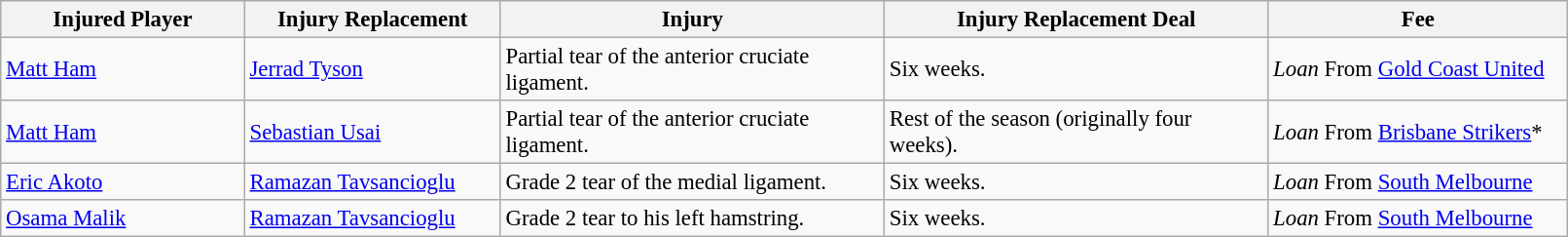<table class="wikitable" style="text-align:center; font-size:95%;width:85%; text-align:left">
<tr>
<th width=80>Injured Player</th>
<th width=80>Injury Replacement</th>
<th width=130>Injury</th>
<th width=130>Injury Replacement Deal</th>
<th width=100>Fee</th>
</tr>
<tr>
<td> <a href='#'>Matt Ham</a></td>
<td> <a href='#'>Jerrad Tyson</a></td>
<td>Partial tear of the anterior cruciate ligament.</td>
<td>Six weeks.</td>
<td><em>Loan</em> From <a href='#'>Gold Coast United</a></td>
</tr>
<tr>
<td> <a href='#'>Matt Ham</a></td>
<td> <a href='#'>Sebastian Usai</a></td>
<td>Partial tear of the anterior cruciate ligament.</td>
<td>Rest of the season (originally four weeks).</td>
<td><em>Loan</em> From <a href='#'>Brisbane Strikers</a>*</td>
</tr>
<tr>
<td> <a href='#'>Eric Akoto</a></td>
<td> <a href='#'>Ramazan Tavsancioglu</a></td>
<td>Grade 2 tear of the medial ligament.</td>
<td>Six weeks.</td>
<td><em>Loan</em> From <a href='#'>South Melbourne</a></td>
</tr>
<tr>
<td> <a href='#'>Osama Malik</a></td>
<td> <a href='#'>Ramazan Tavsancioglu</a></td>
<td>Grade 2 tear to his left hamstring.</td>
<td>Six weeks.</td>
<td><em>Loan</em> From <a href='#'>South Melbourne</a></td>
</tr>
</table>
